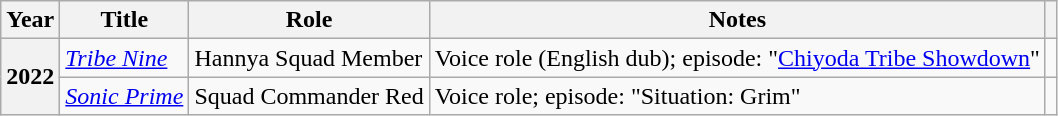<table class="wikitable plainrowheaders">
<tr>
<th scope="col">Year</th>
<th scope="col">Title</th>
<th scope="col">Role</th>
<th scope="col">Notes</th>
<th scope="col" class="unsortable"></th>
</tr>
<tr>
<th scope="row" rowspan="2">2022</th>
<td><em><a href='#'>Tribe Nine</a></em></td>
<td>Hannya Squad Member</td>
<td>Voice role (English dub); episode: "<a href='#'>Chiyoda Tribe Showdown</a>"</td>
<td align="center"></td>
</tr>
<tr>
<td><em><a href='#'>Sonic Prime</a></em></td>
<td>Squad Commander Red</td>
<td>Voice role; episode: "Situation: Grim"</td>
<td align="center"></td>
</tr>
</table>
